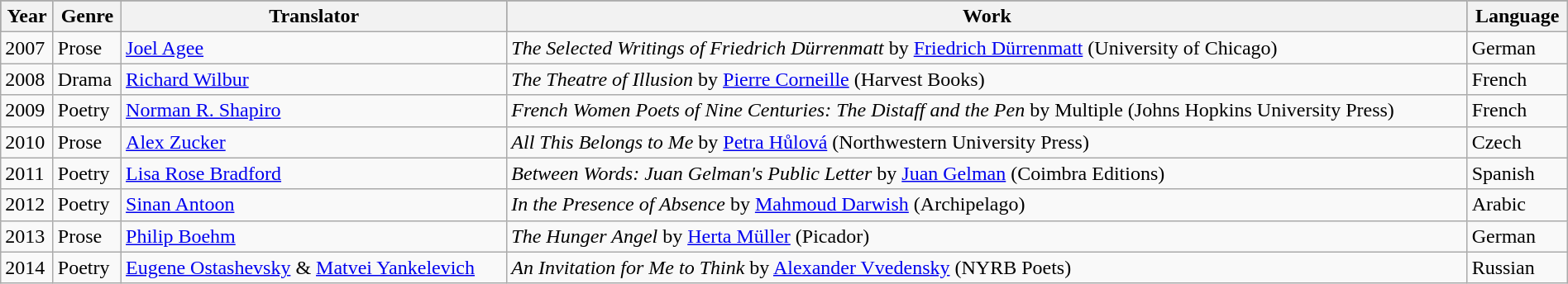<table class="wikitable" width=100%>
<tr bgcolor="#505050">
<th>Year</th>
<th>Genre</th>
<th>Translator</th>
<th>Work</th>
<th>Language</th>
</tr>
<tr>
<td>2007</td>
<td>Prose</td>
<td><a href='#'>Joel Agee</a></td>
<td><em>The Selected Writings of Friedrich Dürrenmatt</em> by <a href='#'>Friedrich Dürrenmatt</a> (University of Chicago)</td>
<td>German</td>
</tr>
<tr>
<td>2008</td>
<td>Drama</td>
<td><a href='#'>Richard Wilbur</a></td>
<td><em>The Theatre of Illusion</em> by <a href='#'>Pierre Corneille</a> (Harvest Books)</td>
<td>French</td>
</tr>
<tr>
<td>2009</td>
<td>Poetry</td>
<td><a href='#'>Norman R. Shapiro</a></td>
<td><em>French Women Poets of Nine Centuries: The Distaff and the Pen</em> by Multiple (Johns Hopkins University Press)</td>
<td>French</td>
</tr>
<tr>
<td>2010</td>
<td>Prose</td>
<td><a href='#'>Alex Zucker</a></td>
<td><em>All This Belongs to Me</em> by <a href='#'>Petra Hůlová</a> (Northwestern University Press)</td>
<td>Czech</td>
</tr>
<tr>
<td>2011</td>
<td>Poetry</td>
<td><a href='#'>Lisa Rose Bradford</a></td>
<td><em>Between Words: Juan Gelman's Public Letter</em> by <a href='#'>Juan Gelman</a> (Coimbra Editions)</td>
<td>Spanish</td>
</tr>
<tr>
<td>2012</td>
<td>Poetry</td>
<td><a href='#'>Sinan Antoon</a></td>
<td><em>In the Presence of Absence</em> by <a href='#'>Mahmoud Darwish</a> (Archipelago)</td>
<td>Arabic</td>
</tr>
<tr>
<td>2013</td>
<td>Prose</td>
<td><a href='#'>Philip Boehm</a></td>
<td><em>The Hunger Angel</em> by <a href='#'>Herta Müller</a> (Picador)</td>
<td>German</td>
</tr>
<tr>
<td>2014</td>
<td>Poetry</td>
<td><a href='#'>Eugene Ostashevsky</a> & <a href='#'>Matvei Yankelevich</a></td>
<td><em>An Invitation for Me to Think</em> by <a href='#'>Alexander Vvedensky</a> (NYRB Poets)</td>
<td>Russian</td>
</tr>
</table>
